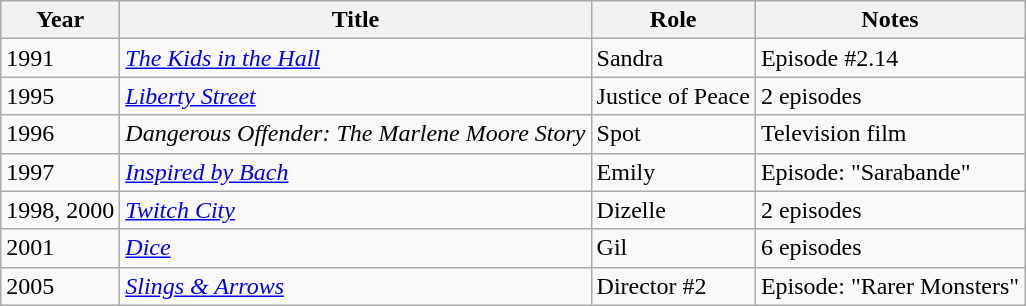<table class="wikitable sortable">
<tr>
<th>Year</th>
<th>Title</th>
<th>Role</th>
<th class="unsortable">Notes</th>
</tr>
<tr>
<td>1991</td>
<td data-sort-value="Kids in the Hall, The"><a href='#'><em>The Kids in the Hall</em></a></td>
<td>Sandra</td>
<td>Episode #2.14</td>
</tr>
<tr>
<td>1995</td>
<td><a href='#'><em>Liberty Street</em></a></td>
<td>Justice of Peace</td>
<td>2 episodes</td>
</tr>
<tr>
<td>1996</td>
<td><em>Dangerous Offender: The Marlene Moore Story</em></td>
<td>Spot</td>
<td>Television film</td>
</tr>
<tr>
<td>1997</td>
<td><em><a href='#'>Inspired by Bach</a></em></td>
<td>Emily</td>
<td>Episode: "Sarabande"</td>
</tr>
<tr>
<td>1998, 2000</td>
<td><em><a href='#'>Twitch City</a></em></td>
<td>Dizelle</td>
<td>2 episodes</td>
</tr>
<tr>
<td>2001</td>
<td><a href='#'><em>Dice</em></a></td>
<td>Gil</td>
<td>6 episodes</td>
</tr>
<tr>
<td>2005</td>
<td><em><a href='#'>Slings & Arrows</a></em></td>
<td>Director #2</td>
<td>Episode: "Rarer Monsters"</td>
</tr>
</table>
